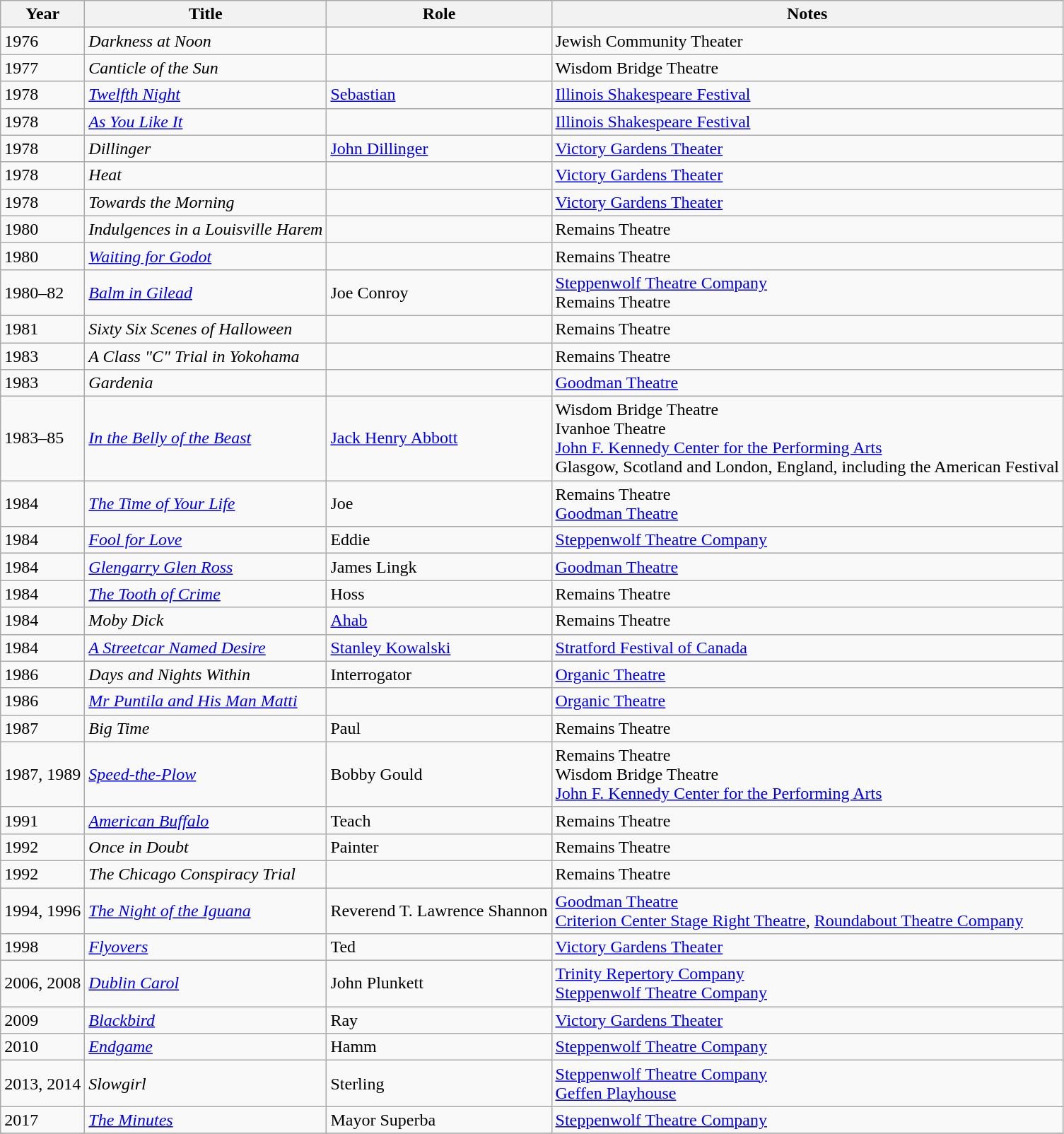<table class="wikitable plainrowheaders sortable">
<tr>
<th scope="col">Year</th>
<th scope="col">Title</th>
<th scope="col">Role</th>
<th class="unsortable">Notes</th>
</tr>
<tr>
<td>1976</td>
<td><em>Darkness at Noon</em></td>
<td></td>
<td>Jewish Community Theater</td>
</tr>
<tr>
<td>1977</td>
<td><em>Canticle of the Sun</em></td>
<td></td>
<td>Wisdom Bridge Theatre</td>
</tr>
<tr>
<td>1978</td>
<td><em><a href='#'>Twelfth Night</a></em></td>
<td><a href='#'>Sebastian</a></td>
<td><a href='#'>Illinois Shakespeare Festival</a></td>
</tr>
<tr>
<td>1978</td>
<td><em><a href='#'>As You Like It</a></em></td>
<td></td>
<td><a href='#'>Illinois Shakespeare Festival</a></td>
</tr>
<tr>
<td>1978</td>
<td><em>Dillinger</em></td>
<td><a href='#'>John Dillinger</a></td>
<td><a href='#'>Victory Gardens Theater</a></td>
</tr>
<tr>
<td>1978</td>
<td><em>Heat</em></td>
<td></td>
<td><a href='#'>Victory Gardens Theater</a></td>
</tr>
<tr>
<td>1978</td>
<td><em>Towards the Morning</em></td>
<td></td>
<td><a href='#'>Victory Gardens Theater</a></td>
</tr>
<tr>
<td>1980</td>
<td><em>Indulgences in a Louisville Harem</em></td>
<td></td>
<td>Remains Theatre</td>
</tr>
<tr>
<td>1980</td>
<td><em><a href='#'>Waiting for Godot</a></em></td>
<td></td>
<td>Remains Theatre</td>
</tr>
<tr>
<td>1980–82</td>
<td><em><a href='#'>Balm in Gilead</a></em></td>
<td>Joe Conroy</td>
<td><a href='#'>Steppenwolf Theatre Company</a><br>Remains Theatre</td>
</tr>
<tr>
<td>1981</td>
<td><em>Sixty Six Scenes of Halloween</em></td>
<td></td>
<td>Remains Theatre</td>
</tr>
<tr>
<td>1983</td>
<td><em>A Class "C" Trial in Yokohama</em></td>
<td></td>
<td>Remains Theatre</td>
</tr>
<tr>
<td>1983</td>
<td><em>Gardenia</em></td>
<td></td>
<td><a href='#'>Goodman Theatre</a></td>
</tr>
<tr>
<td>1983–85</td>
<td><em><a href='#'>In the Belly of the Beast</a></em></td>
<td><a href='#'>Jack Henry Abbott</a></td>
<td>Wisdom Bridge Theatre<br>Ivanhoe Theatre<br><a href='#'>John F. Kennedy Center for the Performing Arts</a><br>Glasgow, Scotland and London, England, including the American Festival</td>
</tr>
<tr>
<td>1984</td>
<td><em><a href='#'>The Time of Your Life</a></em></td>
<td>Joe</td>
<td>Remains Theatre<br><a href='#'>Goodman Theatre</a></td>
</tr>
<tr>
<td>1984</td>
<td><em><a href='#'>Fool for Love</a></em></td>
<td>Eddie</td>
<td><a href='#'>Steppenwolf Theatre Company</a></td>
</tr>
<tr>
<td>1984</td>
<td><em><a href='#'>Glengarry Glen Ross</a></em></td>
<td>James Lingk</td>
<td><a href='#'>Goodman Theatre</a></td>
</tr>
<tr>
<td>1984</td>
<td><em><a href='#'>The Tooth of Crime</a></em></td>
<td>Hoss</td>
<td>Remains Theatre</td>
</tr>
<tr>
<td>1984</td>
<td><em>Moby Dick</em></td>
<td><a href='#'>Ahab</a></td>
<td>Remains Theatre</td>
</tr>
<tr>
<td>1984</td>
<td><em><a href='#'>A Streetcar Named Desire</a></em></td>
<td><a href='#'>Stanley Kowalski</a></td>
<td><a href='#'>Stratford Festival of Canada</a></td>
</tr>
<tr>
<td>1986</td>
<td><em>Days and Nights Within</em></td>
<td>Interrogator</td>
<td><a href='#'>Organic Theatre</a></td>
</tr>
<tr>
<td>1986</td>
<td><em><a href='#'>Mr Puntila and His Man Matti</a></em></td>
<td></td>
<td><a href='#'>Organic Theatre</a></td>
</tr>
<tr>
<td>1987</td>
<td><em>Big Time</em></td>
<td>Paul</td>
<td>Remains Theatre</td>
</tr>
<tr>
<td>1987, 1989</td>
<td><em><a href='#'>Speed-the-Plow</a></em></td>
<td>Bobby Gould</td>
<td>Remains Theatre<br>Wisdom Bridge Theatre<br><a href='#'>John F. Kennedy Center for the Performing Arts</a></td>
</tr>
<tr>
<td>1991</td>
<td><em><a href='#'>American Buffalo</a></em></td>
<td>Teach</td>
<td>Remains Theatre</td>
</tr>
<tr>
<td>1992</td>
<td><em>Once in Doubt</em></td>
<td>Painter</td>
<td>Remains Theatre</td>
</tr>
<tr>
<td>1992</td>
<td><em>The Chicago Conspiracy Trial</em></td>
<td></td>
<td>Remains Theatre</td>
</tr>
<tr>
<td>1994, 1996</td>
<td><em><a href='#'>The Night of the Iguana</a></em></td>
<td>Reverend T. Lawrence Shannon</td>
<td><a href='#'>Goodman Theatre</a><br><a href='#'>Criterion Center Stage Right Theatre</a>, <a href='#'>Roundabout Theatre Company</a></td>
</tr>
<tr>
<td>1998</td>
<td><em><a href='#'>Flyovers</a></em></td>
<td>Ted</td>
<td><a href='#'>Victory Gardens Theater</a></td>
</tr>
<tr>
<td>2006, 2008</td>
<td><em><a href='#'>Dublin Carol</a></em></td>
<td>John Plunkett</td>
<td><a href='#'>Trinity Repertory Company</a><br><a href='#'>Steppenwolf Theatre Company</a></td>
</tr>
<tr>
<td>2009</td>
<td><em><a href='#'>Blackbird</a></em></td>
<td>Ray</td>
<td><a href='#'>Victory Gardens Theater</a></td>
</tr>
<tr>
<td>2010</td>
<td><em><a href='#'>Endgame</a></em></td>
<td>Hamm</td>
<td><a href='#'>Steppenwolf Theatre Company</a></td>
</tr>
<tr>
<td>2013, 2014</td>
<td><em>Slowgirl</em></td>
<td>Sterling</td>
<td><a href='#'>Steppenwolf Theatre Company</a><br><a href='#'>Geffen Playhouse</a></td>
</tr>
<tr>
<td>2017</td>
<td><em><a href='#'>The Minutes</a></em></td>
<td>Mayor Superba</td>
<td><a href='#'>Steppenwolf Theatre Company</a></td>
</tr>
<tr>
</tr>
</table>
